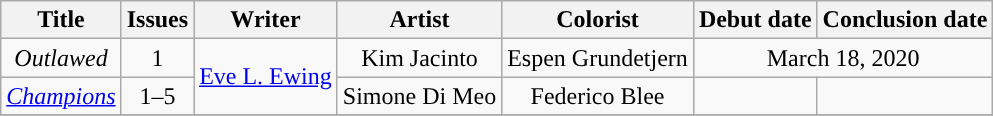<table class="wikitable" border="2" class="wikitable" style="text-align:center;">
<tr>
<th scope="col">Title</th>
<th scope="col">Issues</th>
<th scope="col">Writer</th>
<th scope="col">Artist</th>
<th scope="col">Colorist</th>
<th scope="col">Debut date</th>
<th scope="col">Conclusion date</th>
</tr>
<tr>
<td><em>Outlawed</em></td>
<td>1</td>
<td rowspan="2"><a href='#'>Eve L. Ewing</a></td>
<td>Kim Jacinto</td>
<td>Espen Grundetjern</td>
<td colspan="2">March 18, 2020</td>
</tr>
<tr>
<td><em><a href='#'>Champions</a></em></td>
<td>1–5</td>
<td>Simone Di Meo</td>
<td>Federico Blee</td>
<td></td>
<td></td>
</tr>
<tr>
</tr>
</table>
